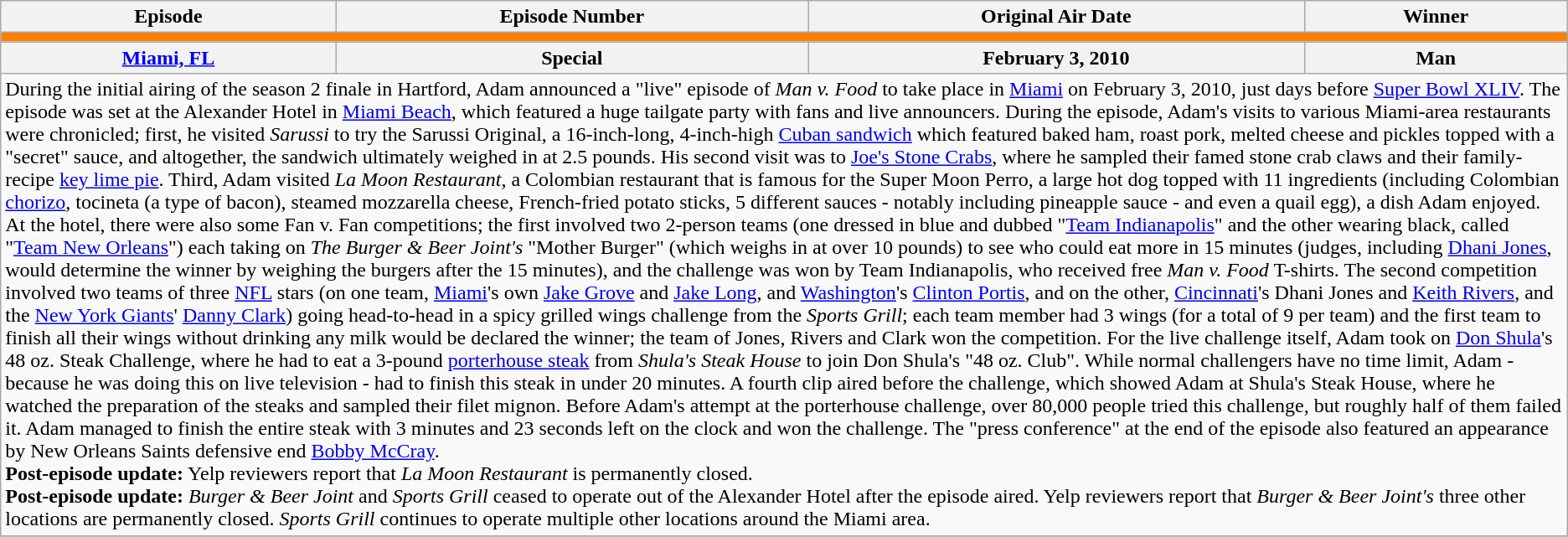<table class="wikitable">
<tr>
<th>Episode</th>
<th>Episode Number</th>
<th>Original Air Date</th>
<th>Winner</th>
</tr>
<tr>
<td colspan="6" style="background:#ff8000;"></td>
</tr>
<tr>
<th><a href='#'>Miami, FL</a></th>
<th>Special</th>
<th>February 3, 2010</th>
<th>Man</th>
</tr>
<tr>
<td colspan="5">During the initial airing of the season 2 finale in Hartford, Adam announced a "live" episode of <em>Man v. Food</em> to take place in <a href='#'>Miami</a> on February 3, 2010, just days before <a href='#'>Super Bowl XLIV</a>. The episode was set at the Alexander Hotel in <a href='#'>Miami Beach</a>, which featured a huge tailgate party with fans and live announcers. During the episode, Adam's visits to various Miami-area restaurants were chronicled; first, he visited <em>Sarussi</em> to try the Sarussi Original, a 16-inch-long, 4-inch-high <a href='#'>Cuban sandwich</a> which featured baked ham, roast pork, melted cheese and pickles topped with a "secret" sauce, and altogether, the sandwich ultimately weighed in at 2.5 pounds. His second visit was to <a href='#'>Joe's Stone Crabs</a>, where he sampled their famed stone crab claws and their family-recipe <a href='#'>key lime pie</a>. Third, Adam visited <em>La Moon Restaurant</em>, a Colombian restaurant that is famous for the Super Moon Perro, a large hot dog topped with 11 ingredients (including Colombian <a href='#'>chorizo</a>, tocineta (a type of bacon), steamed mozzarella cheese, French-fried potato sticks, 5 different sauces - notably including pineapple sauce - and even a quail egg), a dish Adam enjoyed. At the hotel, there were also some Fan v. Fan competitions; the first involved two 2-person teams (one dressed in blue and dubbed "<a href='#'>Team Indianapolis</a>" and the other wearing black, called "<a href='#'>Team New Orleans</a>") each taking on <em>The Burger & Beer Joint's</em> "Mother Burger" (which weighs in at over 10 pounds) to see who could eat more in 15 minutes (judges, including <a href='#'>Dhani Jones</a>, would determine the winner by weighing the burgers after the 15 minutes), and the challenge was won by Team Indianapolis, who received free <em>Man v. Food</em> T-shirts. The second competition involved two teams of three <a href='#'>NFL</a> stars (on one team, <a href='#'>Miami</a>'s own <a href='#'>Jake Grove</a> and <a href='#'>Jake Long</a>, and <a href='#'>Washington</a>'s <a href='#'>Clinton Portis</a>, and on the other, <a href='#'>Cincinnati</a>'s Dhani Jones and <a href='#'>Keith Rivers</a>, and the <a href='#'>New York Giants</a>' <a href='#'>Danny Clark</a>) going head-to-head in a spicy grilled wings challenge from the <em>Sports Grill</em>; each team member had 3 wings (for a total of 9 per team) and the first team to finish all their wings without drinking any milk would be declared the winner; the team of Jones, Rivers and Clark won the competition. For the live challenge itself, Adam took on <a href='#'>Don Shula</a>'s 48 oz. Steak Challenge, where he had to eat a 3-pound <a href='#'>porterhouse steak</a> from <em>Shula's Steak House</em> to join Don Shula's "48 oz. Club". While normal challengers have no time limit, Adam - because he was doing this on live television - had to finish this steak in under 20 minutes. A fourth clip aired before the challenge, which showed Adam at Shula's Steak House, where he watched the preparation of the steaks and sampled their filet mignon. Before Adam's attempt at the porterhouse challenge, over 80,000 people tried this challenge, but roughly half of them failed it. Adam managed to finish the entire steak with 3 minutes and 23 seconds left on the clock and won the challenge. The "press conference" at the end of the episode also featured an appearance by New Orleans Saints defensive end <a href='#'>Bobby McCray</a>.<br><strong>Post-episode update:</strong> Yelp reviewers report that <em>La Moon Restaurant</em> is permanently closed.<br><strong>Post-episode update:</strong> <em>Burger & Beer Joint</em> and <em>Sports Grill</em> ceased to operate out of the Alexander Hotel after the episode aired.  Yelp reviewers report that <em>Burger & Beer Joint's</em> three other locations are permanently closed.  <em>Sports Grill</em> continues to operate multiple other locations around the Miami area.</td>
</tr>
<tr>
</tr>
</table>
